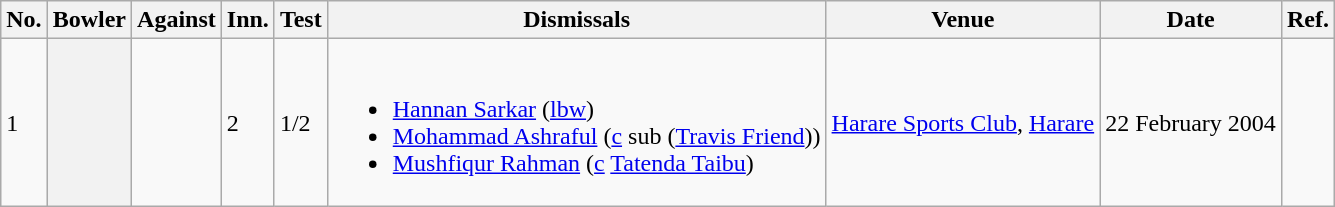<table class="wikitable sortable plainrowheaders" style="font-size: 100%">
<tr>
<th scope="col">No.</th>
<th scope="col">Bowler</th>
<th scope="col">Against</th>
<th scope="col">Inn.</th>
<th scope="col">Test</th>
<th scope="col">Dismissals</th>
<th scope="col">Venue</th>
<th scope="col">Date</th>
<th scope="col" class="unsortable">Ref.</th>
</tr>
<tr>
<td>1</td>
<th scope="row"></th>
<td></td>
<td>2</td>
<td>1/2</td>
<td><br><ul><li><a href='#'>Hannan Sarkar</a> (<a href='#'>lbw</a>)</li><li><a href='#'>Mohammad Ashraful</a> (<a href='#'>c</a> sub (<a href='#'>Travis Friend</a>))</li><li><a href='#'>Mushfiqur Rahman</a> (<a href='#'>c</a> <a href='#'>Tatenda Taibu</a>)</li></ul></td>
<td> <a href='#'>Harare Sports Club</a>, <a href='#'>Harare</a></td>
<td>22 February 2004</td>
<td></td>
</tr>
</table>
